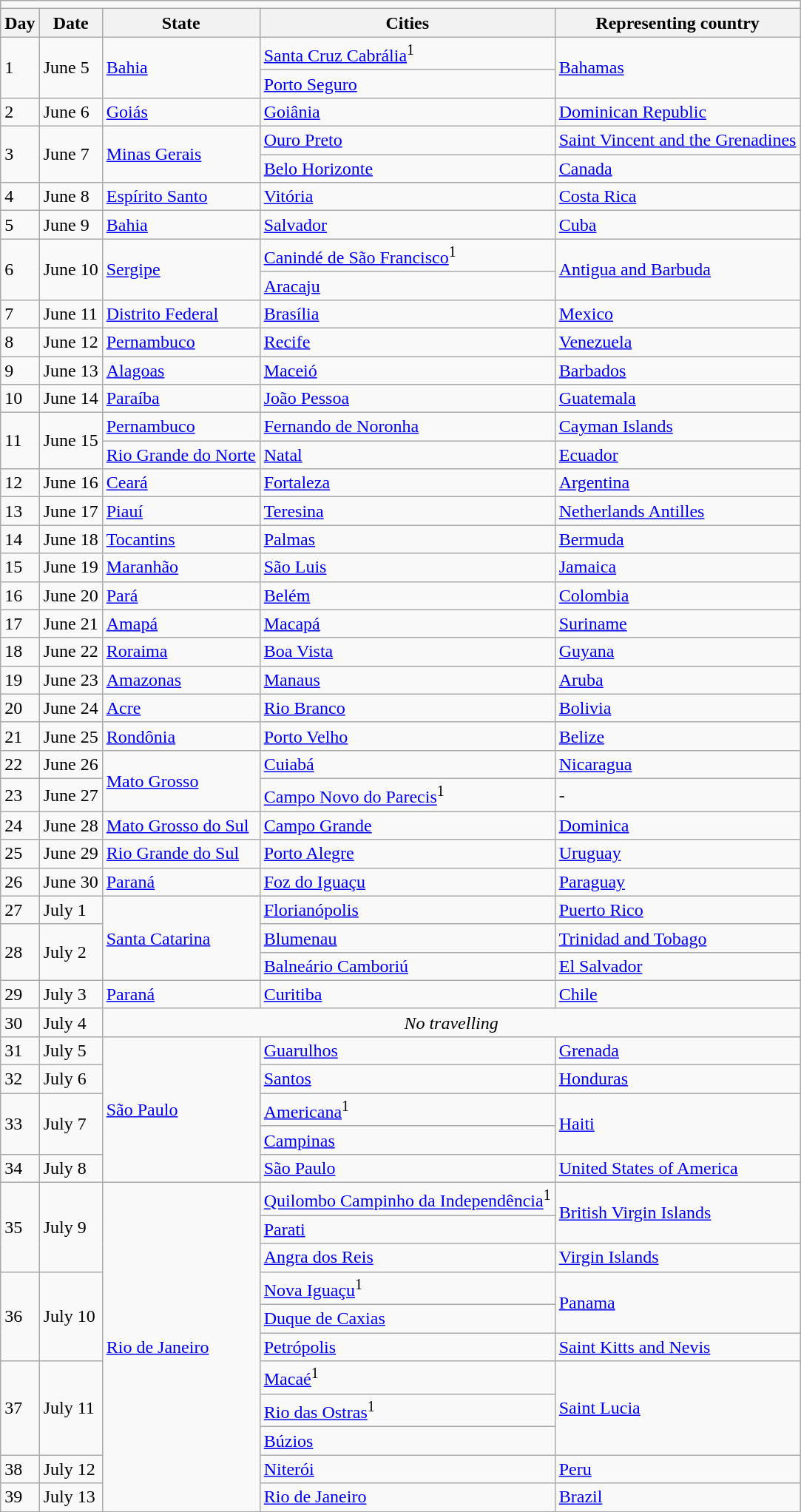<table class="wikitable">
<tr>
<td colspan=6></td>
</tr>
<tr>
<th>Day</th>
<th>Date</th>
<th>State</th>
<th>Cities</th>
<th>Representing country</th>
</tr>
<tr>
<td rowspan=2>1</td>
<td rowspan=2>June 5</td>
<td rowspan=2><a href='#'>Bahia</a></td>
<td><a href='#'>Santa Cruz Cabrália</a><sup>1</sup></td>
<td rowspan=2><a href='#'>Bahamas</a></td>
</tr>
<tr>
<td><a href='#'>Porto Seguro</a></td>
</tr>
<tr>
<td>2</td>
<td>June 6</td>
<td><a href='#'>Goiás</a></td>
<td><a href='#'>Goiânia</a></td>
<td><a href='#'>Dominican Republic</a></td>
</tr>
<tr>
<td rowspan=2>3</td>
<td rowspan=2>June 7</td>
<td rowspan=2><a href='#'>Minas Gerais</a></td>
<td><a href='#'>Ouro Preto</a></td>
<td><a href='#'>Saint Vincent and the Grenadines</a></td>
</tr>
<tr>
<td><a href='#'>Belo Horizonte</a></td>
<td><a href='#'>Canada</a></td>
</tr>
<tr>
<td>4</td>
<td>June 8</td>
<td><a href='#'>Espírito Santo</a></td>
<td><a href='#'>Vitória</a></td>
<td><a href='#'>Costa Rica</a></td>
</tr>
<tr>
<td>5</td>
<td>June 9</td>
<td><a href='#'>Bahia</a></td>
<td><a href='#'>Salvador</a></td>
<td><a href='#'>Cuba</a></td>
</tr>
<tr>
<td rowspan=2>6</td>
<td rowspan=2>June 10</td>
<td rowspan=2><a href='#'>Sergipe</a></td>
<td><a href='#'>Canindé de São Francisco</a><sup>1</sup></td>
<td rowspan=2><a href='#'>Antigua and Barbuda</a></td>
</tr>
<tr>
<td><a href='#'>Aracaju</a></td>
</tr>
<tr>
<td>7</td>
<td>June 11</td>
<td><a href='#'>Distrito Federal</a></td>
<td><a href='#'>Brasília</a></td>
<td><a href='#'>Mexico</a></td>
</tr>
<tr>
<td>8</td>
<td>June 12</td>
<td><a href='#'>Pernambuco</a></td>
<td><a href='#'>Recife</a></td>
<td><a href='#'>Venezuela</a></td>
</tr>
<tr>
<td>9</td>
<td>June 13</td>
<td><a href='#'>Alagoas</a></td>
<td><a href='#'>Maceió</a></td>
<td><a href='#'>Barbados</a></td>
</tr>
<tr>
<td>10</td>
<td>June 14</td>
<td><a href='#'>Paraíba</a></td>
<td><a href='#'>João Pessoa</a></td>
<td><a href='#'>Guatemala</a></td>
</tr>
<tr>
<td rowspan=2>11</td>
<td rowspan=2>June 15</td>
<td><a href='#'>Pernambuco</a></td>
<td><a href='#'>Fernando de Noronha</a></td>
<td><a href='#'>Cayman Islands</a></td>
</tr>
<tr>
<td><a href='#'>Rio Grande do Norte</a></td>
<td><a href='#'>Natal</a></td>
<td><a href='#'>Ecuador</a></td>
</tr>
<tr>
<td>12</td>
<td>June 16</td>
<td><a href='#'>Ceará</a></td>
<td><a href='#'>Fortaleza</a></td>
<td><a href='#'>Argentina</a></td>
</tr>
<tr>
<td>13</td>
<td>June 17</td>
<td><a href='#'>Piauí</a></td>
<td><a href='#'>Teresina</a></td>
<td><a href='#'>Netherlands Antilles</a></td>
</tr>
<tr>
<td>14</td>
<td>June 18</td>
<td><a href='#'>Tocantins</a></td>
<td><a href='#'>Palmas</a></td>
<td><a href='#'>Bermuda</a></td>
</tr>
<tr>
<td>15</td>
<td>June 19</td>
<td><a href='#'>Maranhão</a></td>
<td><a href='#'>São Luis</a></td>
<td><a href='#'>Jamaica</a></td>
</tr>
<tr>
<td>16</td>
<td>June 20</td>
<td><a href='#'>Pará</a></td>
<td><a href='#'>Belém</a></td>
<td><a href='#'>Colombia</a></td>
</tr>
<tr>
<td>17</td>
<td>June 21</td>
<td><a href='#'>Amapá</a></td>
<td><a href='#'>Macapá</a></td>
<td><a href='#'>Suriname</a></td>
</tr>
<tr>
<td>18</td>
<td>June 22</td>
<td><a href='#'>Roraima</a></td>
<td><a href='#'>Boa Vista</a></td>
<td><a href='#'>Guyana</a></td>
</tr>
<tr>
<td>19</td>
<td>June 23</td>
<td><a href='#'>Amazonas</a></td>
<td><a href='#'>Manaus</a></td>
<td><a href='#'>Aruba</a></td>
</tr>
<tr>
<td>20</td>
<td>June 24</td>
<td><a href='#'>Acre</a></td>
<td><a href='#'>Rio Branco</a></td>
<td><a href='#'>Bolivia</a></td>
</tr>
<tr>
<td>21</td>
<td>June 25</td>
<td><a href='#'>Rondônia</a></td>
<td><a href='#'>Porto Velho</a></td>
<td><a href='#'>Belize</a></td>
</tr>
<tr>
<td>22</td>
<td>June 26</td>
<td rowspan=2><a href='#'>Mato Grosso</a></td>
<td><a href='#'>Cuiabá</a></td>
<td><a href='#'>Nicaragua</a></td>
</tr>
<tr>
<td>23</td>
<td>June 27</td>
<td><a href='#'>Campo Novo do Parecis</a><sup>1</sup></td>
<td>-</td>
</tr>
<tr>
<td>24</td>
<td>June 28</td>
<td><a href='#'>Mato Grosso do Sul</a></td>
<td><a href='#'>Campo Grande</a></td>
<td><a href='#'>Dominica</a></td>
</tr>
<tr>
<td>25</td>
<td>June 29</td>
<td><a href='#'>Rio Grande do Sul</a></td>
<td><a href='#'>Porto Alegre</a></td>
<td><a href='#'>Uruguay</a></td>
</tr>
<tr>
<td>26</td>
<td>June 30</td>
<td><a href='#'>Paraná</a></td>
<td><a href='#'>Foz do Iguaçu</a></td>
<td><a href='#'>Paraguay</a></td>
</tr>
<tr>
<td>27</td>
<td>July 1</td>
<td rowspan=3><a href='#'>Santa Catarina</a></td>
<td><a href='#'>Florianópolis</a></td>
<td><a href='#'>Puerto Rico</a></td>
</tr>
<tr>
<td rowspan=2>28</td>
<td rowspan=2>July 2</td>
<td><a href='#'>Blumenau</a></td>
<td><a href='#'>Trinidad and Tobago</a></td>
</tr>
<tr>
<td><a href='#'>Balneário Camboriú</a></td>
<td><a href='#'>El Salvador</a></td>
</tr>
<tr>
<td>29</td>
<td>July 3</td>
<td><a href='#'>Paraná</a></td>
<td><a href='#'>Curitiba</a></td>
<td><a href='#'>Chile</a></td>
</tr>
<tr>
<td>30</td>
<td>July 4</td>
<td colspan=3 align=center><em>No travelling</em></td>
</tr>
<tr>
<td>31</td>
<td>July 5</td>
<td rowspan=5><a href='#'>São Paulo</a></td>
<td><a href='#'>Guarulhos</a></td>
<td><a href='#'>Grenada</a></td>
</tr>
<tr>
<td>32</td>
<td>July 6</td>
<td><a href='#'>Santos</a></td>
<td><a href='#'>Honduras</a></td>
</tr>
<tr>
<td rowspan=2>33</td>
<td rowspan=2>July 7</td>
<td><a href='#'>Americana</a><sup>1</sup></td>
<td rowspan=2><a href='#'>Haiti</a></td>
</tr>
<tr>
<td><a href='#'>Campinas</a></td>
</tr>
<tr>
<td>34</td>
<td>July 8</td>
<td><a href='#'>São Paulo</a></td>
<td><a href='#'>United States of America</a></td>
</tr>
<tr>
<td rowspan=3>35</td>
<td rowspan=3>July 9</td>
<td rowspan=11><a href='#'>Rio de Janeiro</a></td>
<td><a href='#'>Quilombo Campinho da Independência</a><sup>1</sup></td>
<td rowspan=2><a href='#'>British Virgin Islands</a></td>
</tr>
<tr>
<td><a href='#'>Parati</a></td>
</tr>
<tr>
<td><a href='#'>Angra dos Reis</a></td>
<td><a href='#'>Virgin Islands</a></td>
</tr>
<tr>
<td rowspan=3>36</td>
<td rowspan=3>July 10</td>
<td><a href='#'>Nova Iguaçu</a><sup>1</sup></td>
<td rowspan=2><a href='#'>Panama</a></td>
</tr>
<tr>
<td><a href='#'>Duque de Caxias</a></td>
</tr>
<tr>
<td><a href='#'>Petrópolis</a></td>
<td><a href='#'>Saint Kitts and Nevis</a></td>
</tr>
<tr>
<td rowspan=3>37</td>
<td rowspan=3>July 11</td>
<td><a href='#'>Macaé</a><sup>1</sup></td>
<td rowspan=3><a href='#'>Saint Lucia</a></td>
</tr>
<tr>
<td><a href='#'>Rio das Ostras</a><sup>1</sup></td>
</tr>
<tr>
<td><a href='#'>Búzios</a></td>
</tr>
<tr>
<td>38</td>
<td>July 12</td>
<td><a href='#'>Niterói</a></td>
<td><a href='#'>Peru</a></td>
</tr>
<tr>
<td>39</td>
<td>July 13</td>
<td><a href='#'>Rio de Janeiro</a></td>
<td><a href='#'>Brazil</a></td>
</tr>
<tr>
</tr>
</table>
